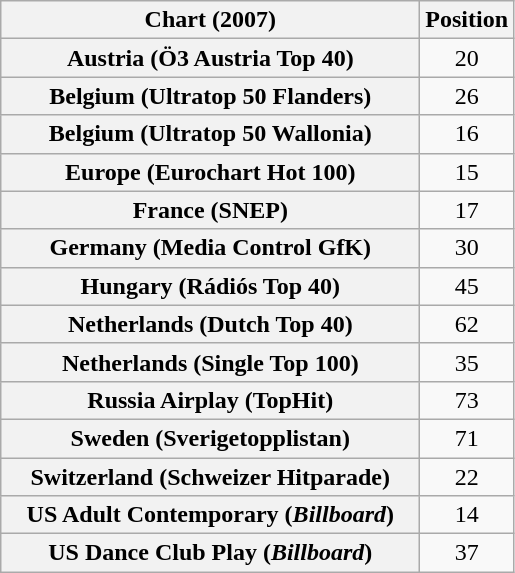<table class="wikitable sortable plainrowheaders" style="text-align:center">
<tr>
<th scope="col" style="width:17em;">Chart (2007)</th>
<th scope="col">Position</th>
</tr>
<tr>
<th scope="row">Austria (Ö3 Austria Top 40)</th>
<td>20</td>
</tr>
<tr>
<th scope="row">Belgium (Ultratop 50 Flanders)</th>
<td>26</td>
</tr>
<tr>
<th scope="row">Belgium (Ultratop 50 Wallonia)</th>
<td>16</td>
</tr>
<tr>
<th scope="row">Europe (Eurochart Hot 100)</th>
<td>15</td>
</tr>
<tr>
<th scope="row">France (SNEP)</th>
<td>17</td>
</tr>
<tr>
<th scope="row">Germany (Media Control GfK)</th>
<td>30</td>
</tr>
<tr>
<th scope="row">Hungary (Rádiós Top 40)</th>
<td>45</td>
</tr>
<tr>
<th scope="row">Netherlands (Dutch Top 40)</th>
<td>62</td>
</tr>
<tr>
<th scope="row">Netherlands (Single Top 100)</th>
<td>35</td>
</tr>
<tr>
<th scope="row">Russia Airplay (TopHit)</th>
<td>73</td>
</tr>
<tr>
<th scope="row">Sweden (Sverigetopplistan)</th>
<td>71</td>
</tr>
<tr>
<th scope="row">Switzerland (Schweizer Hitparade)</th>
<td>22</td>
</tr>
<tr>
<th scope="row">US Adult Contemporary (<em>Billboard</em>)</th>
<td>14</td>
</tr>
<tr>
<th scope="row">US Dance Club Play (<em>Billboard</em>)</th>
<td>37</td>
</tr>
</table>
